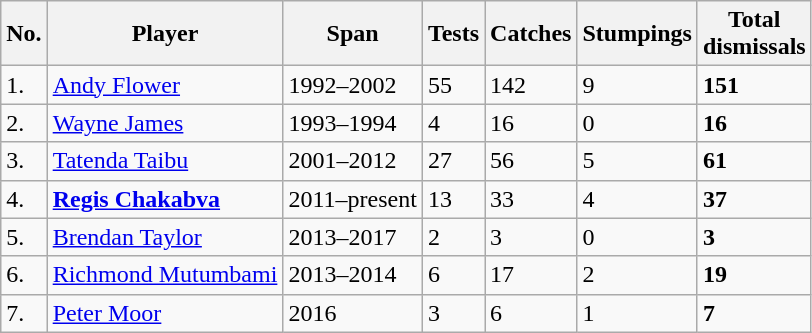<table class="wikitable sortable">
<tr>
<th>No.</th>
<th>Player</th>
<th>Span</th>
<th>Tests</th>
<th>Catches</th>
<th>Stumpings</th>
<th>Total<br>dismissals</th>
</tr>
<tr>
<td>1.</td>
<td><a href='#'>Andy Flower</a></td>
<td>1992–2002</td>
<td>55</td>
<td>142</td>
<td>9</td>
<td><strong>151</strong></td>
</tr>
<tr>
<td>2.</td>
<td><a href='#'>Wayne James</a></td>
<td>1993–1994</td>
<td>4</td>
<td>16</td>
<td>0</td>
<td><strong>16</strong></td>
</tr>
<tr>
<td>3.</td>
<td><a href='#'>Tatenda Taibu</a></td>
<td>2001–2012</td>
<td>27</td>
<td>56</td>
<td>5</td>
<td><strong>61</strong></td>
</tr>
<tr>
<td>4.</td>
<td><strong><a href='#'>Regis Chakabva</a></strong></td>
<td>2011–present</td>
<td>13</td>
<td>33</td>
<td>4</td>
<td><strong>37</strong></td>
</tr>
<tr>
<td>5.</td>
<td><a href='#'>Brendan Taylor</a></td>
<td>2013–2017</td>
<td>2</td>
<td>3</td>
<td>0</td>
<td><strong>3</strong></td>
</tr>
<tr>
<td>6.</td>
<td><a href='#'>Richmond Mutumbami</a></td>
<td>2013–2014</td>
<td>6</td>
<td>17</td>
<td>2</td>
<td><strong>19</strong></td>
</tr>
<tr>
<td>7.</td>
<td><a href='#'>Peter Moor</a></td>
<td>2016</td>
<td>3</td>
<td>6</td>
<td>1</td>
<td><strong>7</strong></td>
</tr>
</table>
